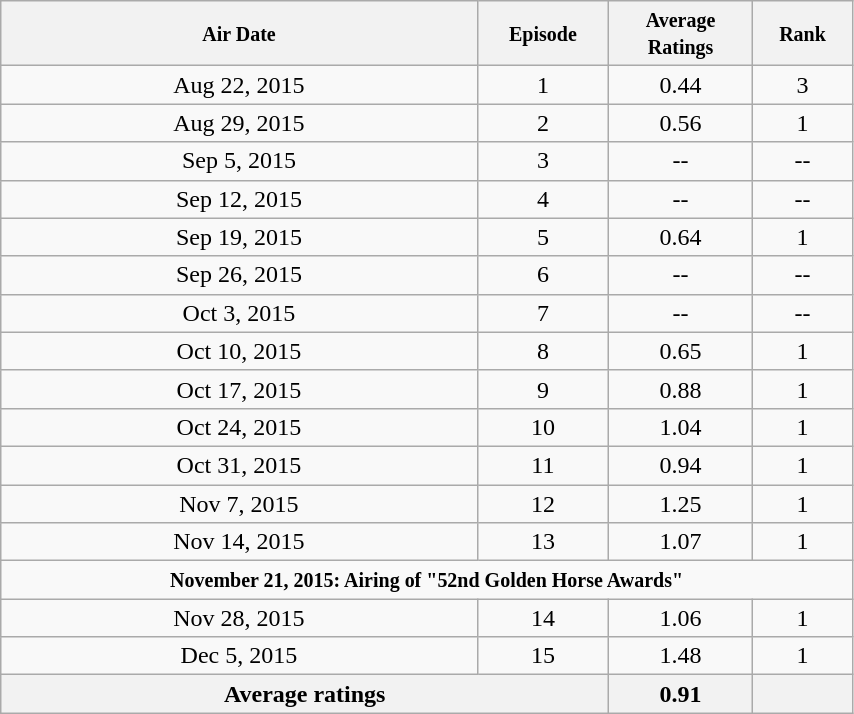<table class="wikitable" style="text-align:center;width:45%;">
<tr>
<th width="25%"><small>Air Date</small></th>
<th width="5%"><small>Episode</small></th>
<th width="6%"><small>Average Ratings</small></th>
<th width="4%"><small>Rank</small></th>
</tr>
<tr>
<td>Aug 22, 2015</td>
<td>1</td>
<td>0.44</td>
<td>3</td>
</tr>
<tr>
<td>Aug 29, 2015</td>
<td>2</td>
<td>0.56</td>
<td>1</td>
</tr>
<tr>
<td>Sep 5, 2015</td>
<td>3</td>
<td>--</td>
<td>--</td>
</tr>
<tr>
<td>Sep 12, 2015</td>
<td>4</td>
<td>--</td>
<td>--</td>
</tr>
<tr>
<td>Sep 19, 2015</td>
<td>5</td>
<td>0.64</td>
<td>1</td>
</tr>
<tr>
<td>Sep 26, 2015</td>
<td>6</td>
<td>--</td>
<td>--</td>
</tr>
<tr>
<td>Oct 3, 2015</td>
<td>7</td>
<td>--</td>
<td>--</td>
</tr>
<tr>
<td>Oct 10, 2015</td>
<td>8</td>
<td>0.65</td>
<td>1</td>
</tr>
<tr>
<td>Oct 17, 2015</td>
<td>9</td>
<td>0.88</td>
<td>1</td>
</tr>
<tr>
<td>Oct 24, 2015</td>
<td>10</td>
<td>1.04</td>
<td>1</td>
</tr>
<tr>
<td>Oct 31, 2015</td>
<td>11</td>
<td>0.94</td>
<td>1</td>
</tr>
<tr>
<td>Nov 7, 2015</td>
<td>12</td>
<td>1.25</td>
<td>1</td>
</tr>
<tr>
<td>Nov 14, 2015</td>
<td>13</td>
<td>1.07</td>
<td>1</td>
</tr>
<tr>
<td colspan="4"><strong><small>November 21, 2015: Airing of "52nd Golden Horse Awards"</small></strong></td>
</tr>
<tr>
<td>Nov 28, 2015</td>
<td>14</td>
<td>1.06</td>
<td>1</td>
</tr>
<tr>
<td>Dec 5, 2015</td>
<td>15</td>
<td>1.48</td>
<td>1</td>
</tr>
<tr>
<th colspan="2"><strong>Average ratings</strong></th>
<th><strong>0.91</strong></th>
<th></th>
</tr>
</table>
